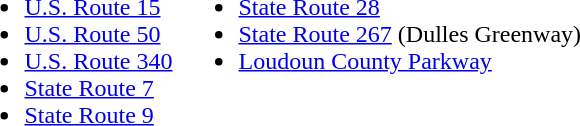<table>
<tr style="vertical-align:top;">
<td><br><ul><li> <a href='#'>U.S. Route 15</a></li><li> <a href='#'>U.S. Route 50</a></li><li> <a href='#'>U.S. Route 340</a></li><li> <a href='#'>State Route 7</a></li><li> <a href='#'>State Route 9</a></li></ul></td>
<td><br><ul><li> <a href='#'>State Route 28</a></li><li> <a href='#'>State Route 267</a> (Dulles Greenway)</li><li>    <a href='#'>Loudoun County Parkway</a></li></ul></td>
</tr>
</table>
